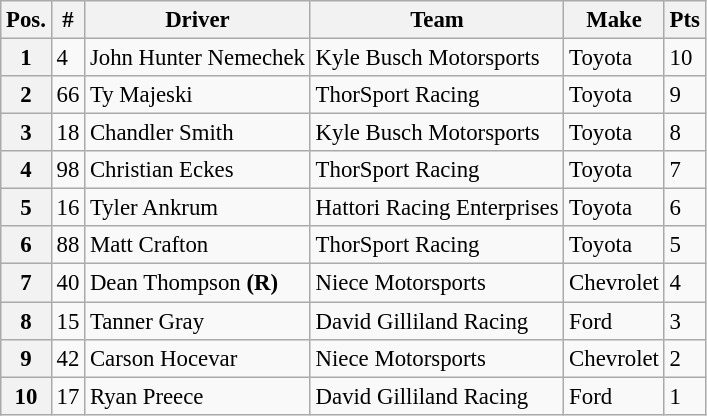<table class="wikitable" style="font-size:95%">
<tr>
<th>Pos.</th>
<th>#</th>
<th>Driver</th>
<th>Team</th>
<th>Make</th>
<th>Pts</th>
</tr>
<tr>
<th>1</th>
<td>4</td>
<td>John Hunter Nemechek</td>
<td>Kyle Busch Motorsports</td>
<td>Toyota</td>
<td>10</td>
</tr>
<tr>
<th>2</th>
<td>66</td>
<td>Ty Majeski</td>
<td>ThorSport Racing</td>
<td>Toyota</td>
<td>9</td>
</tr>
<tr>
<th>3</th>
<td>18</td>
<td>Chandler Smith</td>
<td>Kyle Busch Motorsports</td>
<td>Toyota</td>
<td>8</td>
</tr>
<tr>
<th>4</th>
<td>98</td>
<td>Christian Eckes</td>
<td>ThorSport Racing</td>
<td>Toyota</td>
<td>7</td>
</tr>
<tr>
<th>5</th>
<td>16</td>
<td>Tyler Ankrum</td>
<td>Hattori Racing Enterprises</td>
<td>Toyota</td>
<td>6</td>
</tr>
<tr>
<th>6</th>
<td>88</td>
<td>Matt Crafton</td>
<td>ThorSport Racing</td>
<td>Toyota</td>
<td>5</td>
</tr>
<tr>
<th>7</th>
<td>40</td>
<td>Dean Thompson <strong>(R)</strong></td>
<td>Niece Motorsports</td>
<td>Chevrolet</td>
<td>4</td>
</tr>
<tr>
<th>8</th>
<td>15</td>
<td>Tanner Gray</td>
<td>David Gilliland Racing</td>
<td>Ford</td>
<td>3</td>
</tr>
<tr>
<th>9</th>
<td>42</td>
<td>Carson Hocevar</td>
<td>Niece Motorsports</td>
<td>Chevrolet</td>
<td>2</td>
</tr>
<tr>
<th>10</th>
<td>17</td>
<td>Ryan Preece</td>
<td>David Gilliland Racing</td>
<td>Ford</td>
<td>1</td>
</tr>
</table>
